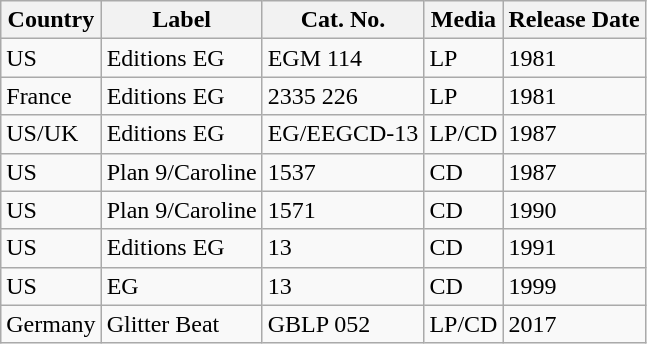<table class="wikitable">
<tr>
<th>Country</th>
<th>Label</th>
<th>Cat. No.</th>
<th>Media</th>
<th>Release Date</th>
</tr>
<tr>
<td>US</td>
<td>Editions EG</td>
<td>EGM 114</td>
<td>LP</td>
<td>1981</td>
</tr>
<tr>
<td>France</td>
<td>Editions EG</td>
<td>2335 226</td>
<td>LP</td>
<td>1981</td>
</tr>
<tr>
<td>US/UK</td>
<td>Editions EG</td>
<td>EG/EEGCD-13</td>
<td>LP/CD</td>
<td>1987</td>
</tr>
<tr>
<td>US</td>
<td>Plan 9/Caroline</td>
<td>1537</td>
<td>CD</td>
<td>1987</td>
</tr>
<tr>
<td>US</td>
<td>Plan 9/Caroline</td>
<td>1571</td>
<td>CD</td>
<td>1990</td>
</tr>
<tr>
<td>US</td>
<td>Editions EG</td>
<td>13</td>
<td>CD</td>
<td>1991</td>
</tr>
<tr>
<td>US</td>
<td>EG</td>
<td>13</td>
<td>CD</td>
<td>1999</td>
</tr>
<tr>
<td>Germany</td>
<td>Glitter Beat</td>
<td>GBLP 052</td>
<td>LP/CD</td>
<td>2017</td>
</tr>
</table>
